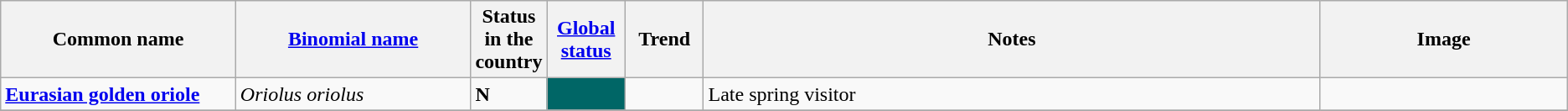<table class="wikitable sortable">
<tr>
<th width="15%">Common name</th>
<th width="15%"><a href='#'>Binomial name</a></th>
<th data-sort-type="number" width="1%">Status in the country</th>
<th width="5%"><a href='#'>Global status</a></th>
<th width="5%">Trend</th>
<th class="unsortable">Notes</th>
<th class="unsortable">Image</th>
</tr>
<tr>
<td><strong><a href='#'>Eurasian golden oriole</a></strong></td>
<td><em>Oriolus oriolus</em></td>
<td><strong>N</strong></td>
<td align=center style="background: #006666"></td>
<td align=center></td>
<td>Late spring visitor</td>
<td></td>
</tr>
<tr>
</tr>
</table>
